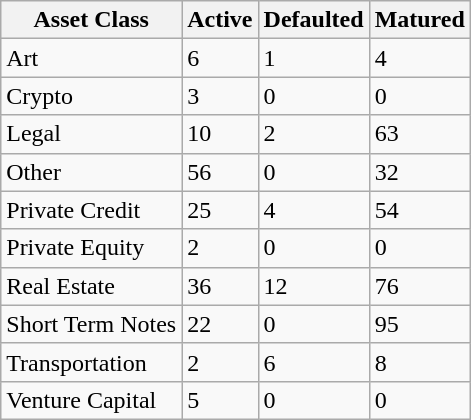<table class="wikitable">
<tr>
<th>Asset Class</th>
<th>Active</th>
<th>Defaulted</th>
<th>Matured</th>
</tr>
<tr>
<td>Art</td>
<td>6</td>
<td>1</td>
<td>4</td>
</tr>
<tr>
<td>Crypto</td>
<td>3</td>
<td>0</td>
<td>0</td>
</tr>
<tr>
<td>Legal</td>
<td>10</td>
<td>2</td>
<td>63</td>
</tr>
<tr>
<td>Other</td>
<td>56</td>
<td>0</td>
<td>32</td>
</tr>
<tr>
<td>Private Credit</td>
<td>25</td>
<td>4</td>
<td>54</td>
</tr>
<tr>
<td>Private Equity</td>
<td>2</td>
<td>0</td>
<td>0</td>
</tr>
<tr>
<td>Real Estate</td>
<td>36</td>
<td>12</td>
<td>76</td>
</tr>
<tr>
<td>Short Term Notes</td>
<td>22</td>
<td>0</td>
<td>95</td>
</tr>
<tr>
<td>Transportation</td>
<td>2</td>
<td>6</td>
<td>8</td>
</tr>
<tr>
<td>Venture Capital</td>
<td>5</td>
<td>0</td>
<td>0</td>
</tr>
</table>
